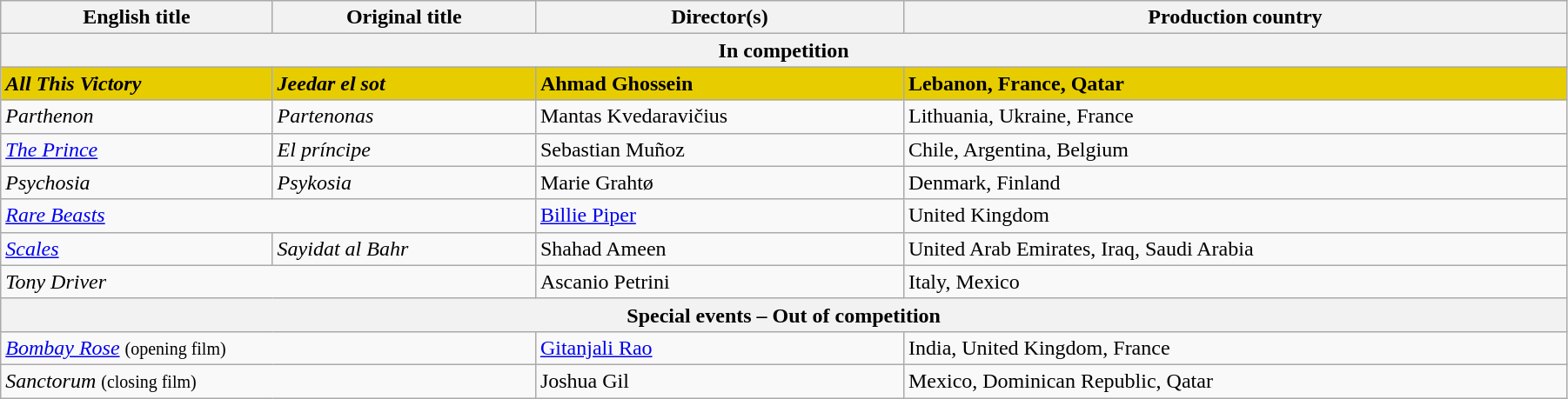<table class="wikitable" style="width:95%; margin-top:2px; margin-bottom:0px">
<tr>
<th>English title</th>
<th>Original title</th>
<th>Director(s)</th>
<th>Production country</th>
</tr>
<tr>
<th colspan=4>In competition</th>
</tr>
<tr style="background:#E7CD00;">
<td><strong><em>All This Victory</em></strong></td>
<td><strong><em>Jeedar el sot</em></strong></td>
<td data-sort-value="Ghossein"><strong>Ahmad Ghossein</strong></td>
<td><strong>Lebanon, France, Qatar</strong></td>
</tr>
<tr>
<td><em>Parthenon</em></td>
<td><em>Partenonas</em></td>
<td data-sort-value="Kvedaravičius">Mantas Kvedaravičius</td>
<td>Lithuania, Ukraine, France</td>
</tr>
<tr>
<td><em><a href='#'>The Prince</a></em></td>
<td><em>El príncipe</em></td>
<td data-sort-value="Muñoz">Sebastian Muñoz</td>
<td>Chile, Argentina, Belgium</td>
</tr>
<tr>
<td><em>Psychosia</em></td>
<td><em>Psykosia</em></td>
<td data-sort-value="Grahtø">Marie Grahtø</td>
<td>Denmark, Finland</td>
</tr>
<tr>
<td colspan=2><em><a href='#'>Rare Beasts</a></em></td>
<td data-sort-value="Piper"><a href='#'>Billie Piper</a></td>
<td>United Kingdom</td>
</tr>
<tr>
<td><em><a href='#'>Scales</a></em></td>
<td><em>Sayidat al Bahr</em></td>
<td data-sort-value="Ameen">Shahad Ameen</td>
<td>United Arab Emirates, Iraq, Saudi Arabia</td>
</tr>
<tr>
<td colspan=2><em>Tony Driver</em></td>
<td data-sort-value="Petrini">Ascanio Petrini</td>
<td>Italy, Mexico</td>
</tr>
<tr>
<th colspan="4">Special events – Out of competition</th>
</tr>
<tr>
<td colspan="2"><em><a href='#'>Bombay Rose</a></em> <small>(opening film)</small></td>
<td><a href='#'>Gitanjali Rao</a></td>
<td>India, United Kingdom, France</td>
</tr>
<tr>
<td colspan="2"><em>Sanctorum</em> <small>(closing film)</small></td>
<td>Joshua Gil</td>
<td>Mexico, Dominican Republic, Qatar</td>
</tr>
</table>
